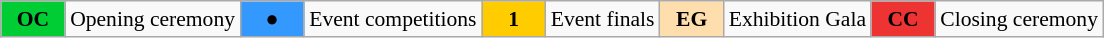<table class="wikitable" style="margin:0.5em auto; font-size:90%;position:relative;">
<tr>
<td style="width:2.5em; background:#00cc33; text-align:center"><strong>OC</strong></td>
<td>Opening ceremony</td>
<td style="width:2.5em; background:#3399ff; text-align:center">●</td>
<td>Event competitions</td>
<td style="width:2.5em; background:#ffcc00; text-align:center"><strong>1</strong></td>
<td>Event finals</td>
<td style="width:2.5em; background:#ffdead; text-align:center"><strong>EG</strong></td>
<td>Exhibition Gala</td>
<td style="width:2.5em; background:#ee3333; text-align:center"><strong>CC</strong></td>
<td>Closing ceremony</td>
</tr>
</table>
